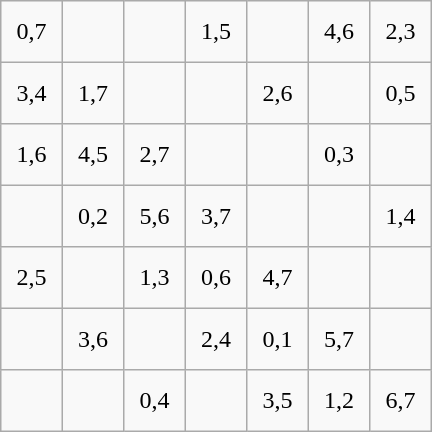<table class="wikitable" style="margin-left:auto;margin-right:auto;text-align:center;width:18em;height:18em;table-layout:fixed;">
<tr>
<td>0,7</td>
<td></td>
<td></td>
<td>1,5</td>
<td></td>
<td>4,6</td>
<td>2,3</td>
</tr>
<tr>
<td>3,4</td>
<td>1,7</td>
<td></td>
<td></td>
<td>2,6</td>
<td></td>
<td>0,5</td>
</tr>
<tr>
<td>1,6</td>
<td>4,5</td>
<td>2,7</td>
<td></td>
<td></td>
<td>0,3</td>
<td></td>
</tr>
<tr>
<td></td>
<td>0,2</td>
<td>5,6</td>
<td>3,7</td>
<td></td>
<td></td>
<td>1,4</td>
</tr>
<tr>
<td>2,5</td>
<td></td>
<td>1,3</td>
<td>0,6</td>
<td>4,7</td>
<td></td>
<td></td>
</tr>
<tr>
<td></td>
<td>3,6</td>
<td></td>
<td>2,4</td>
<td>0,1</td>
<td>5,7</td>
<td></td>
</tr>
<tr>
<td></td>
<td></td>
<td>0,4</td>
<td></td>
<td>3,5</td>
<td>1,2</td>
<td>6,7</td>
</tr>
</table>
